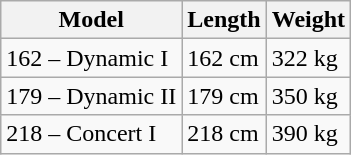<table class="wikitable">
<tr>
<th>Model</th>
<th>Length</th>
<th>Weight</th>
</tr>
<tr>
<td>162 – Dynamic I</td>
<td>162 cm</td>
<td>322 kg</td>
</tr>
<tr>
<td>179 – Dynamic II</td>
<td>179 cm</td>
<td>350 kg</td>
</tr>
<tr>
<td>218 – Concert I</td>
<td>218 cm</td>
<td>390 kg</td>
</tr>
</table>
